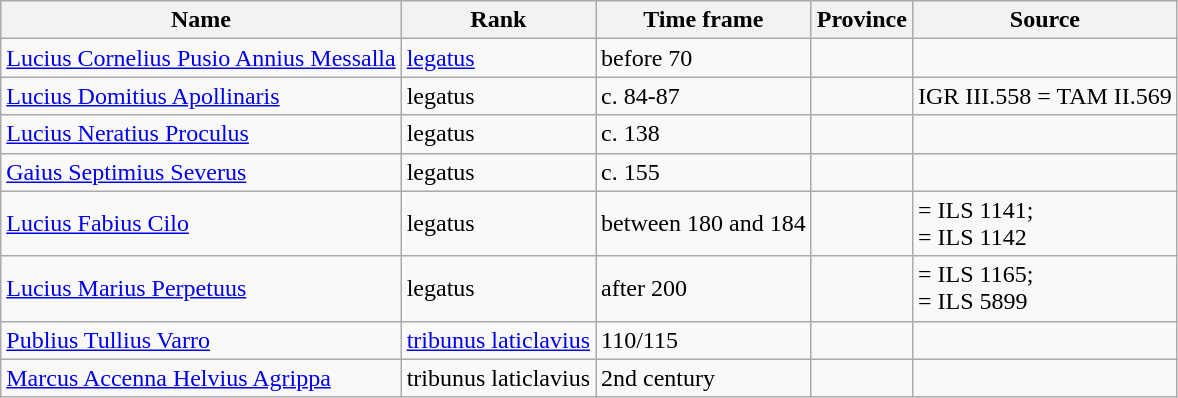<table class="wikitable sortable">
<tr style="vertical-align: top;">
<th>Name</th>
<th>Rank</th>
<th>Time frame</th>
<th>Province</th>
<th>Source</th>
</tr>
<tr>
<td><a href='#'>Lucius Cornelius Pusio Annius Messalla</a></td>
<td><a href='#'>legatus</a></td>
<td>before 70</td>
<td></td>
<td></td>
</tr>
<tr>
<td><a href='#'>Lucius Domitius Apollinaris</a></td>
<td>legatus</td>
<td>c. 84-87</td>
<td></td>
<td>IGR III.558 = TAM II.569</td>
</tr>
<tr>
<td><a href='#'>Lucius Neratius Proculus</a></td>
<td>legatus</td>
<td>c. 138</td>
<td></td>
<td></td>
</tr>
<tr>
<td><a href='#'>Gaius Septimius Severus</a></td>
<td>legatus</td>
<td>c. 155</td>
<td></td>
<td></td>
</tr>
<tr>
<td><a href='#'>Lucius Fabius Cilo</a></td>
<td>legatus</td>
<td>between 180 and 184</td>
<td></td>
<td> = ILS 1141;<br> = ILS 1142</td>
</tr>
<tr>
<td><a href='#'>Lucius Marius Perpetuus</a></td>
<td>legatus</td>
<td>after 200</td>
<td></td>
<td> = ILS 1165;<br> = ILS 5899</td>
</tr>
<tr>
<td><a href='#'>Publius Tullius Varro</a></td>
<td><a href='#'>tribunus laticlavius</a></td>
<td>110/115</td>
<td></td>
<td></td>
</tr>
<tr>
<td><a href='#'>Marcus Accenna Helvius Agrippa</a></td>
<td>tribunus laticlavius</td>
<td>2nd century</td>
<td></td>
<td></td>
</tr>
</table>
